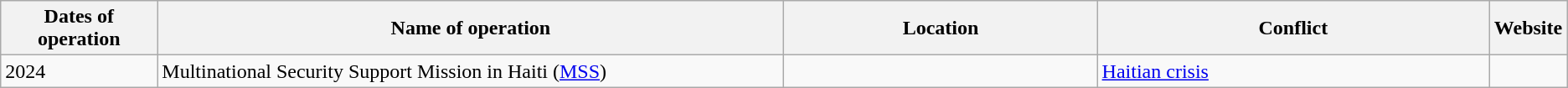<table class="wikitable">
<tr>
<th width="10%">Dates of operation</th>
<th width="40%">Name of operation</th>
<th width="20%">Location</th>
<th width="25%">Conflict</th>
<th width="5%">Website</th>
</tr>
<tr>
<td>2024</td>
<td>Multinational Security Support Mission in Haiti (<a href='#'>MSS</a>)</td>
<td></td>
<td><a href='#'>Haitian crisis</a></td>
<td></td>
</tr>
</table>
